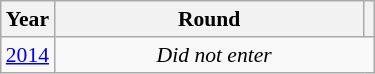<table class="wikitable" style="text-align: center; font-size:90%">
<tr>
<th>Year</th>
<th style="width:200px">Round</th>
<th></th>
</tr>
<tr>
<td><a href='#'>2014</a></td>
<td colspan="2"><em>Did not enter</em></td>
</tr>
</table>
